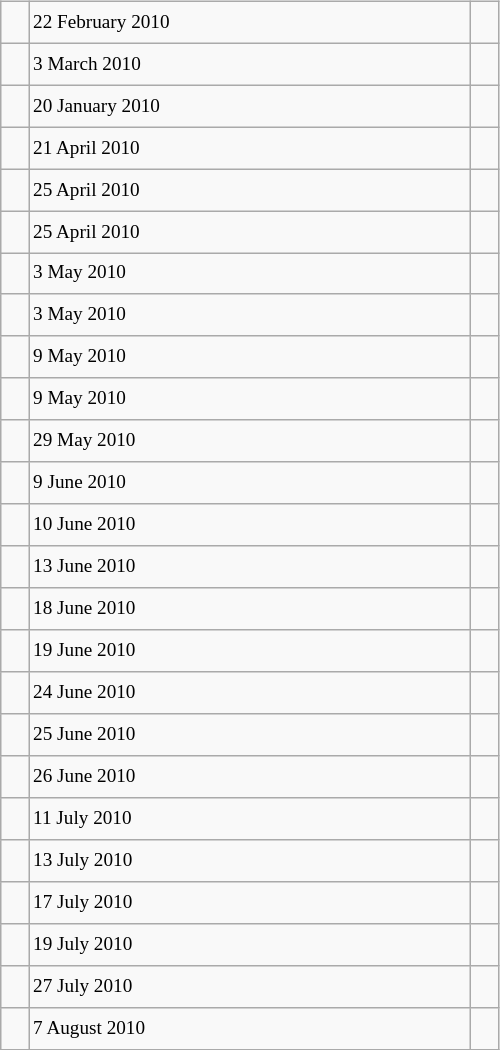<table class="wikitable" style="font-size: 80%; float: left; width: 26em; margin-right: 1em; height: 700px">
<tr>
<td></td>
<td>22 February 2010</td>
<td></td>
</tr>
<tr>
<td></td>
<td>3 March 2010</td>
<td></td>
</tr>
<tr>
<td></td>
<td>20 January 2010</td>
<td></td>
</tr>
<tr>
<td></td>
<td>21 April 2010</td>
<td></td>
</tr>
<tr>
<td></td>
<td>25 April 2010</td>
<td></td>
</tr>
<tr>
<td></td>
<td>25 April 2010</td>
<td></td>
</tr>
<tr>
<td></td>
<td>3 May 2010</td>
<td></td>
</tr>
<tr>
<td></td>
<td>3 May 2010</td>
<td></td>
</tr>
<tr>
<td></td>
<td>9 May 2010</td>
<td></td>
</tr>
<tr>
<td></td>
<td>9 May 2010</td>
<td></td>
</tr>
<tr>
<td></td>
<td>29 May 2010</td>
<td></td>
</tr>
<tr>
<td></td>
<td>9 June 2010</td>
<td></td>
</tr>
<tr>
<td></td>
<td>10 June 2010</td>
<td></td>
</tr>
<tr>
<td></td>
<td>13 June 2010</td>
<td></td>
</tr>
<tr>
<td></td>
<td>18 June 2010</td>
<td></td>
</tr>
<tr>
<td></td>
<td>19 June 2010</td>
<td></td>
</tr>
<tr>
<td></td>
<td>24 June 2010</td>
<td></td>
</tr>
<tr>
<td></td>
<td>25 June 2010</td>
<td></td>
</tr>
<tr>
<td></td>
<td>26 June 2010</td>
<td></td>
</tr>
<tr>
<td></td>
<td>11 July 2010</td>
<td></td>
</tr>
<tr>
<td></td>
<td>13 July 2010</td>
<td></td>
</tr>
<tr>
<td></td>
<td>17 July 2010</td>
<td></td>
</tr>
<tr>
<td></td>
<td>19 July 2010</td>
<td></td>
</tr>
<tr>
<td></td>
<td>27 July 2010</td>
<td></td>
</tr>
<tr>
<td></td>
<td>7 August 2010</td>
<td></td>
</tr>
</table>
